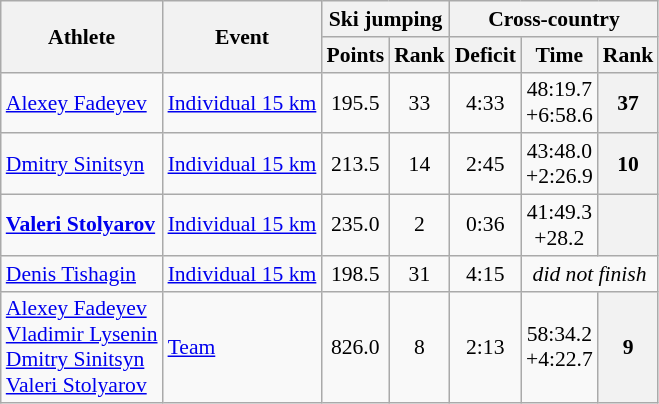<table class="wikitable" style="font-size:90%">
<tr>
<th rowspan="2">Athlete</th>
<th rowspan="2">Event</th>
<th colspan="2">Ski jumping</th>
<th colspan="6">Cross-country</th>
</tr>
<tr>
<th>Points</th>
<th>Rank</th>
<th>Deficit</th>
<th>Time</th>
<th>Rank</th>
</tr>
<tr>
<td><a href='#'>Alexey Fadeyev</a></td>
<td><a href='#'>Individual 15 km</a></td>
<td align="center">195.5</td>
<td align="center">33</td>
<td align="center">4:33</td>
<td align="center">48:19.7 <br>+6:58.6</td>
<th align="center">37</th>
</tr>
<tr>
<td><a href='#'>Dmitry Sinitsyn</a></td>
<td><a href='#'>Individual 15 km</a></td>
<td align="center">213.5</td>
<td align="center">14</td>
<td align="center">2:45</td>
<td align="center">43:48.0 <br>+2:26.9</td>
<th align="center">10</th>
</tr>
<tr>
<td><strong><a href='#'>Valeri Stolyarov</a></strong></td>
<td><a href='#'>Individual 15 km</a></td>
<td align="center">235.0</td>
<td align="center">2</td>
<td align="center">0:36</td>
<td align="center">41:49.3<br>+28.2</td>
<th align="center"></th>
</tr>
<tr>
<td><a href='#'>Denis Tishagin</a></td>
<td><a href='#'>Individual 15 km</a></td>
<td align="center">198.5</td>
<td align="center">31</td>
<td align="center">4:15</td>
<td align="center" colspan=2><em>did not finish</em></td>
</tr>
<tr>
<td><a href='#'>Alexey Fadeyev</a><br><a href='#'>Vladimir Lysenin</a><br><a href='#'>Dmitry Sinitsyn</a><br><a href='#'>Valeri Stolyarov</a></td>
<td><a href='#'>Team</a></td>
<td align="center">826.0</td>
<td align="center">8</td>
<td align="center">2:13</td>
<td align="center">58:34.2 <br>+4:22.7</td>
<th align="center">9</th>
</tr>
</table>
